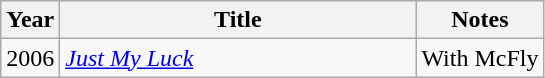<table class="wikitable">
<tr>
<th>Year</th>
<th width="230">Title</th>
<th>Notes</th>
</tr>
<tr>
<td rowspan=1>2006</td>
<td><em><a href='#'>Just My Luck</a></em></td>
<td rowspan="1">With McFly</td>
</tr>
</table>
